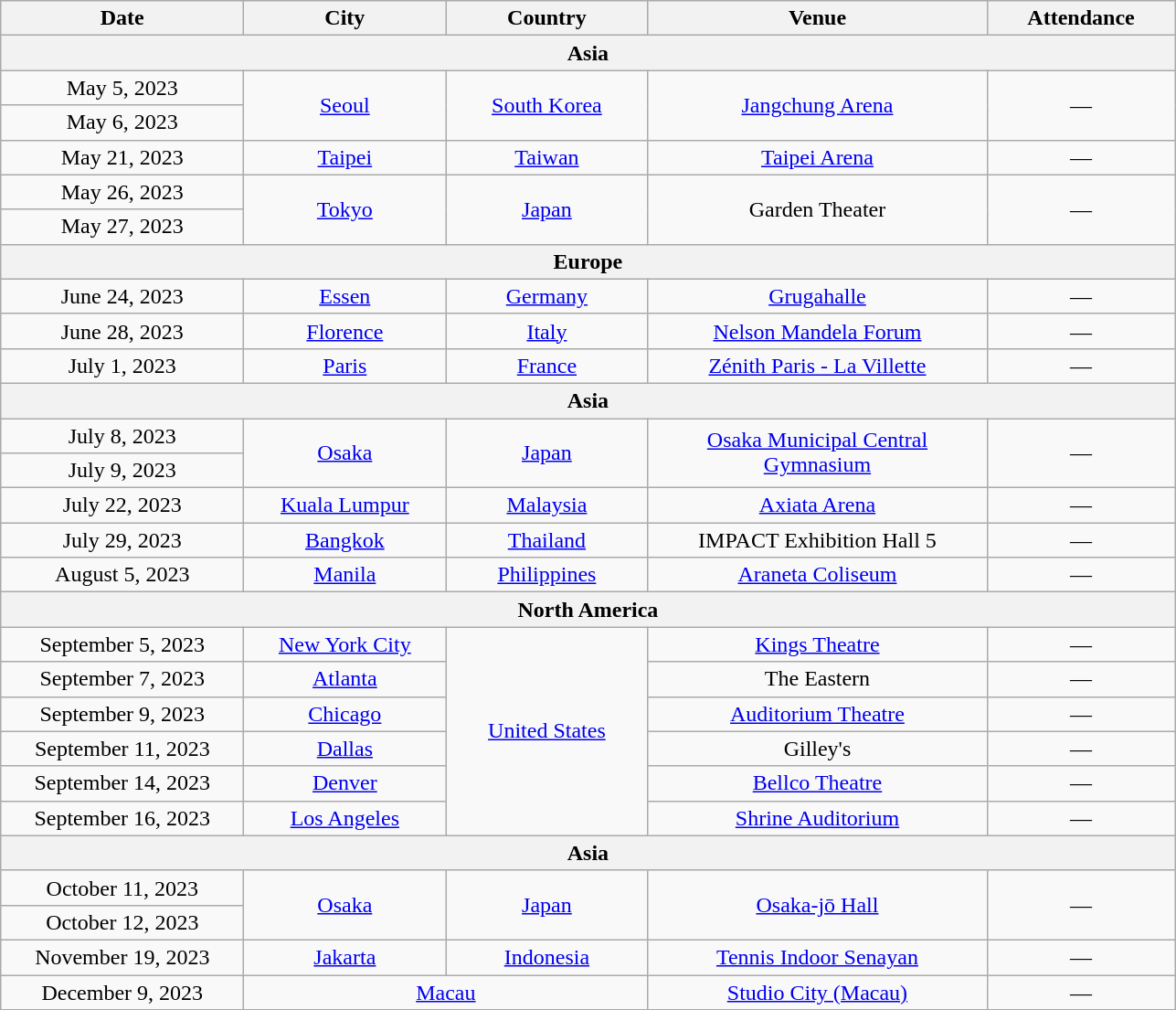<table class="wikitable" style="text-align:center;">
<tr>
<th width="170">Date</th>
<th width="140">City</th>
<th width="140">Country</th>
<th width="240">Venue</th>
<th width="130">Attendance</th>
</tr>
<tr>
<th colspan="6"><strong>Asia</strong></th>
</tr>
<tr>
<td>May 5, 2023</td>
<td rowspan="2"><a href='#'>Seoul</a></td>
<td rowspan="2"><a href='#'>South Korea</a></td>
<td rowspan="2"><a href='#'>Jangchung Arena</a></td>
<td rowspan="2">—</td>
</tr>
<tr>
<td>May 6, 2023</td>
</tr>
<tr>
<td>May 21, 2023</td>
<td><a href='#'>Taipei</a></td>
<td><a href='#'>Taiwan</a></td>
<td><a href='#'>Taipei Arena</a></td>
<td>—</td>
</tr>
<tr>
<td>May 26, 2023</td>
<td rowspan="2"><a href='#'>Tokyo</a></td>
<td rowspan="2"><a href='#'>Japan</a></td>
<td rowspan="2">Garden Theater</td>
<td rowspan="2">—</td>
</tr>
<tr>
<td>May 27, 2023</td>
</tr>
<tr>
<th colspan="6"><strong>Europe</strong></th>
</tr>
<tr>
<td>June 24, 2023</td>
<td><a href='#'>Essen</a></td>
<td><a href='#'>Germany</a></td>
<td><a href='#'>Grugahalle</a></td>
<td>—</td>
</tr>
<tr>
<td>June 28, 2023</td>
<td><a href='#'>Florence</a></td>
<td><a href='#'>Italy</a></td>
<td><a href='#'>Nelson Mandela Forum</a></td>
<td>—</td>
</tr>
<tr>
<td>July 1, 2023</td>
<td><a href='#'>Paris</a></td>
<td><a href='#'>France</a></td>
<td><a href='#'>Zénith Paris - La Villette</a></td>
<td>—</td>
</tr>
<tr>
<th colspan="6"><strong>Asia</strong></th>
</tr>
<tr>
<td>July 8, 2023</td>
<td rowspan="2"><a href='#'>Osaka</a></td>
<td rowspan="2"><a href='#'>Japan</a></td>
<td rowspan="2"><a href='#'>Osaka Municipal Central Gymnasium</a></td>
<td rowspan="2">—</td>
</tr>
<tr>
<td>July 9, 2023</td>
</tr>
<tr>
<td>July 22, 2023</td>
<td><a href='#'>Kuala Lumpur</a></td>
<td><a href='#'>Malaysia</a></td>
<td><a href='#'>Axiata Arena</a></td>
<td>—</td>
</tr>
<tr>
<td>July 29, 2023</td>
<td><a href='#'>Bangkok</a></td>
<td><a href='#'>Thailand</a></td>
<td>IMPACT Exhibition Hall 5</td>
<td>—</td>
</tr>
<tr>
<td>August 5, 2023</td>
<td><a href='#'>Manila</a></td>
<td><a href='#'>Philippines</a></td>
<td><a href='#'>Araneta Coliseum</a></td>
<td>—</td>
</tr>
<tr>
<th colspan="6"><strong>North America</strong></th>
</tr>
<tr>
<td>September 5, 2023</td>
<td><a href='#'>New York City</a></td>
<td rowspan="6"><a href='#'>United States</a></td>
<td><a href='#'>Kings Theatre</a></td>
<td>—</td>
</tr>
<tr>
<td>September 7, 2023</td>
<td><a href='#'>Atlanta</a></td>
<td>The Eastern</td>
<td>—</td>
</tr>
<tr>
<td>September 9, 2023</td>
<td><a href='#'>Chicago</a></td>
<td><a href='#'>Auditorium Theatre</a></td>
<td>—</td>
</tr>
<tr>
<td>September 11, 2023</td>
<td><a href='#'>Dallas</a></td>
<td>Gilley's</td>
<td>—</td>
</tr>
<tr>
<td>September 14, 2023</td>
<td><a href='#'>Denver</a></td>
<td><a href='#'>Bellco Theatre</a></td>
<td>—</td>
</tr>
<tr>
<td>September 16, 2023</td>
<td><a href='#'>Los Angeles</a></td>
<td><a href='#'>Shrine Auditorium</a></td>
<td>—</td>
</tr>
<tr>
<th colspan="6"><strong>Asia</strong></th>
</tr>
<tr>
<td>October 11, 2023</td>
<td rowspan="2"><a href='#'>Osaka</a></td>
<td rowspan="2"><a href='#'>Japan</a></td>
<td rowspan="2"><a href='#'>Osaka-jō Hall</a></td>
<td rowspan="2">—</td>
</tr>
<tr>
<td>October 12, 2023</td>
</tr>
<tr>
<td>November 19, 2023</td>
<td><a href='#'>Jakarta</a></td>
<td><a href='#'>Indonesia</a></td>
<td><a href='#'>Tennis Indoor Senayan</a></td>
<td>—</td>
</tr>
<tr>
<td>December 9, 2023</td>
<td colspan="2"><a href='#'>Macau</a></td>
<td><a href='#'>Studio City (Macau)</a></td>
<td>—</td>
</tr>
<tr>
</tr>
</table>
